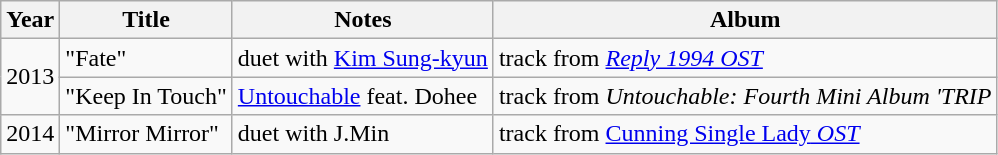<table class="wikitable">
<tr>
<th width=10>Year</th>
<th>Title</th>
<th>Notes</th>
<th>Album</th>
</tr>
<tr>
<td rowspan="2">2013</td>
<td>"Fate"</td>
<td>duet with <a href='#'>Kim Sung-kyun</a></td>
<td>track from <a href='#'><em>Reply 1994 OST</em></a></td>
</tr>
<tr>
<td>"Keep In Touch"</td>
<td><a href='#'>Untouchable</a> feat. Dohee</td>
<td>track from <em>Untouchable: Fourth Mini Album 'TRIP<strong></td>
</tr>
<tr>
<td>2014</td>
<td>"Mirror Mirror"</td>
<td>duet with J.Min</td>
<td>track from <a href='#'></em>Cunning Single Lady<em> OST</a></td>
</tr>
</table>
